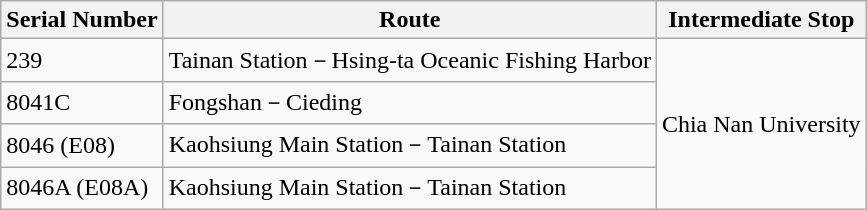<table class="wikitable">
<tr>
<th>Serial Number</th>
<th>Route</th>
<th>Intermediate Stop</th>
</tr>
<tr>
<td>239</td>
<td>Tainan Station－Hsing-ta Oceanic Fishing Harbor</td>
<td rowspan="4">Chia Nan University</td>
</tr>
<tr>
<td>8041C</td>
<td>Fongshan－Cieding</td>
</tr>
<tr>
<td>8046 (E08)</td>
<td>Kaohsiung Main Station－Tainan Station</td>
</tr>
<tr>
<td>8046A (E08A)</td>
<td>Kaohsiung Main Station－Tainan Station</td>
</tr>
</table>
